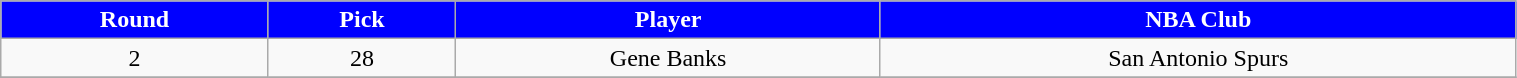<table class="wikitable" width="80%">
<tr align="center"  style="background:blue;color:#FFFFFF;">
<td><strong>Round</strong></td>
<td><strong>Pick</strong></td>
<td><strong>Player</strong></td>
<td><strong>NBA Club</strong></td>
</tr>
<tr align="center" bgcolor="">
<td>2</td>
<td>28</td>
<td>Gene Banks</td>
<td>San Antonio Spurs</td>
</tr>
<tr align="center" bgcolor="">
</tr>
</table>
